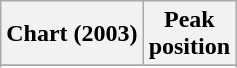<table class="wikitable sortable plainrowheaders">
<tr>
<th scope="col">Chart (2003)</th>
<th scope="col">Peak<br>position</th>
</tr>
<tr>
</tr>
<tr>
</tr>
<tr>
</tr>
</table>
